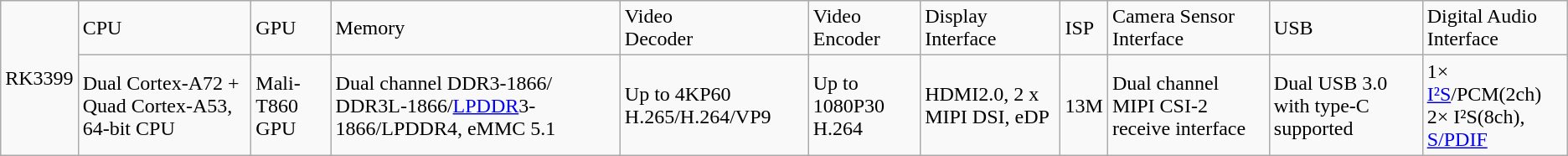<table class="wikitable">
<tr>
<td rowspan="2">RK3399</td>
<td>CPU</td>
<td>GPU</td>
<td>Memory</td>
<td>Video<br>Decoder</td>
<td>Video  Encoder</td>
<td>Display  Interface</td>
<td>ISP</td>
<td>Camera Sensor  Interface</td>
<td>USB</td>
<td>Digital Audio  Interface</td>
</tr>
<tr>
<td>Dual Cortex-A72 + Quad Cortex-A53, 64-bit CPU</td>
<td>Mali-T860  GPU</td>
<td>Dual  channel DDR3-1866/    DDR3L-1866/<a href='#'>LPDDR</a>3-1866/LPDDR4, eMMC 5.1</td>
<td>Up  to 4KP60 H.265/H.264/VP9</td>
<td>Up  to 1080P30 H.264</td>
<td>HDMI2.0,  2 x MIPI DSI, eDP</td>
<td>13M</td>
<td>Dual channel MIPI CSI-2 receive interface</td>
<td>Dual  USB 3.0 with type-C supported</td>
<td>1× <a href='#'>I²S</a>/PCM(2ch)<br>2× I²S(8ch), <a href='#'>S/PDIF</a></td>
</tr>
</table>
